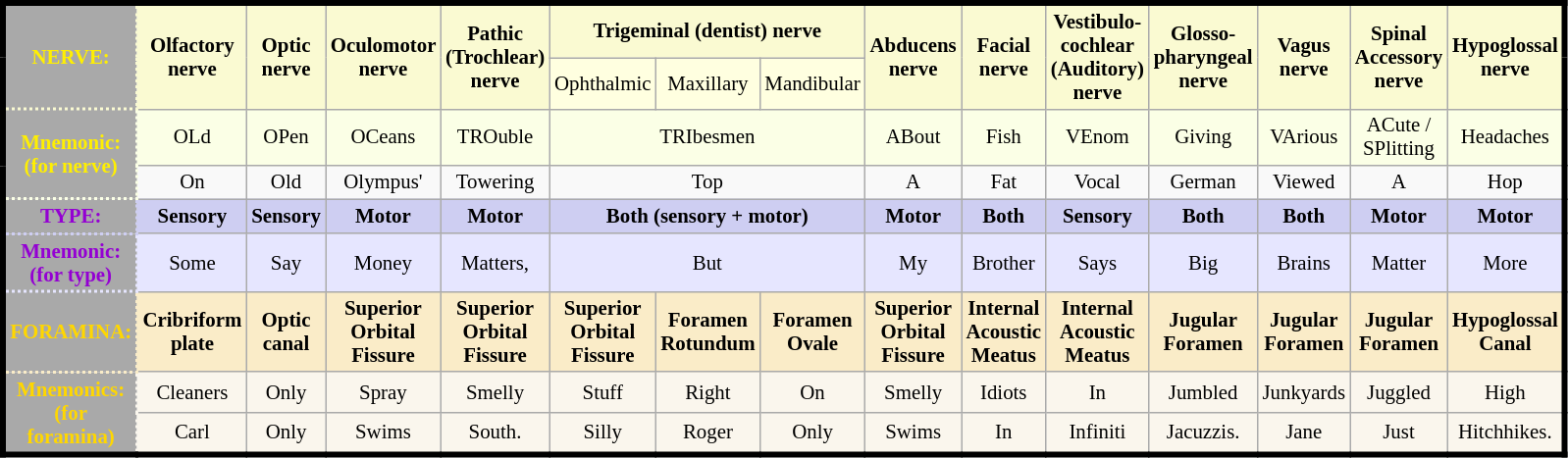<table class="wikitable" style=" border: 4px solid black; text-align: center; width: 75%; height: 50px; font-size:87%;">
<tr>
<th rowspan="2" style="background: darkgrey; color: #FFEF02;border: 2px dotted #FAFAD2;" rowspan="2">NERVE:</th>
<th style="background: #FAFAD2; color: black" rowspan="2">Olfactory nerve</th>
<th style="background: #FAFAD2; color: black" rowspan="2">Optic nerve</th>
<th style="background: #FAFAD2; color: black" rowspan="2">Oculomotor nerve</th>
<th style="background: #FAFAD2; color: black" rowspan="2">Pathic (Trochlear) nerve</th>
<th colspan="3" style="text-align: center; background: #FAFAD2; color: black;">Trigeminal (dentist) nerve</th>
<th style="background: #FAFAD2; color: black" rowspan="2">Abducens nerve</th>
<th style="background: #FAFAD2; color: black" rowspan="2">Facial nerve</th>
<th style="background: #FAFAD2; color: black" rowspan="2">Vestibulo-cochlear (Auditory) nerve</th>
<th style="background: #FAFAD2; color: black" rowspan="2">Glosso-pharyngeal nerve</th>
<th style="background: #FAFAD2; color: black" rowspan="2">Vagus nerve</th>
<th style="background: #FAFAD2; color: black" rowspan="2">Spinal Accessory nerve</th>
<th style="background: #FAFAD2; color: black" rowspan="2">Hypoglossal nerve</th>
</tr>
<tr style="background: lightyellow; color: black">
<td>Ophthalmic</td>
<td>Maxillary</td>
<td>Mandibular</td>
</tr>
<tr style="background: #FBFFE6; color: black;">
<th rowspan="2" scope="row" style="background: darkgrey; color: #FFEF02;border: 2px dotted #FBFFE6">Mnemonic:<br>(for nerve)</th>
<td>OLd</td>
<td>OPen</td>
<td>OCeans</td>
<td>TROuble</td>
<td colspan="3" style="text-align: center;">TRIbesmen</td>
<td>ABout</td>
<td>Fish</td>
<td>VEnom</td>
<td>Giving</td>
<td>VArious</td>
<td>ACute / SPlitting</td>
<td>Headaches</td>
</tr>
<tr>
<td>On</td>
<td>Old</td>
<td>Olympus'</td>
<td>Towering</td>
<td colspan="3">Top</td>
<td>A</td>
<td>Fat</td>
<td>Vocal</td>
<td>German</td>
<td>Viewed</td>
<td>A</td>
<td>Hop</td>
</tr>
<tr>
<th style="background: darkgrey; color: #9400D3;border: 2px dotted #CECEF2;">TYPE:</th>
<th style="background: #CECEF2; color: black">Sensory</th>
<th style="background: #CECEF2; color: black">Sensory</th>
<th style="background: #CECEF2; color: black">Motor</th>
<th style="background: #CECEF2; color: black">Motor</th>
<th colspan="3" style="background: #CECEF2; color: black; text-align: center;">Both (sensory + motor)</th>
<th style="background: #CECEF2; color: black">Motor</th>
<th style="background: #CECEF2; color: black">Both</th>
<th style="background: #CECEF2; color: black">Sensory</th>
<th style="background: #CECEF2; color: black">Both</th>
<th style="background: #CECEF2; color: black">Both</th>
<th style="background: #CECEF2; color: black">Motor</th>
<th style="background: #CECEF2; color: black">Motor</th>
</tr>
<tr style="background: #E6E6FF; color: black">
<th scope="row" style="height: 25px; background: darkgrey; color: #9400D3; border: 2px dotted #E6E6FF;">Mnemonic: <br>(for type)</th>
<td>Some</td>
<td>Say</td>
<td>Money</td>
<td>Matters,</td>
<td colspan="3" style="text-align: center;">But</td>
<td>My</td>
<td>Brother</td>
<td>Says</td>
<td>Big</td>
<td>Brains</td>
<td>Matter</td>
<td>More</td>
</tr>
<tr style="background: #faecc8; color: black">
<th style="background: darkgrey; color: Gold; border: 2px dotted #faecc8">FORAMINA:</th>
<th style="background: #faecc8; color: black">Cribriform plate</th>
<th style="background: #faecc8; color: black">Optic canal</th>
<th style="background: #faecc8; color: black">Superior Orbital Fissure</th>
<th style="background: #faecc8; color: black">Superior Orbital Fissure</th>
<th style="background: #faecc8; color: black">Superior Orbital Fissure</th>
<th style="background: #faecc8; color: black">Foramen Rotundum</th>
<th style="background: #faecc8; color: black">Foramen Ovale</th>
<th style="background: #faecc8; color: black">Superior Orbital Fissure</th>
<th style="background: #faecc8; color: black">Internal Acoustic Meatus</th>
<th style="background: #faecc8; color: black">Internal Acoustic Meatus</th>
<th style="background: #faecc8; color: black">Jugular Foramen</th>
<th style="background: #faecc8; color: black">Jugular Foramen</th>
<th style="background: #faecc8; color: black">Jugular Foramen</th>
<th style="background: #faecc8; color: black">Hypoglossal Canal</th>
</tr>
<tr style="background: #faf6ed; color: black">
<th scope="row" rowspan="2" style="background: darkgrey; color: Gold; border: 2px dotted #faf6ed;">Mnemonics:<br>(for foramina)</th>
<td>Cleaners</td>
<td>Only</td>
<td>Spray</td>
<td>Smelly</td>
<td>Stuff</td>
<td>Right</td>
<td>On</td>
<td>Smelly</td>
<td>Idiots</td>
<td>In</td>
<td>Jumbled</td>
<td>Junkyards</td>
<td>Juggled</td>
<td>High</td>
</tr>
<tr style="background: #faf6ed; color: black ">
<td>Carl</td>
<td>Only</td>
<td>Swims</td>
<td>South.</td>
<td>Silly</td>
<td>Roger</td>
<td>Only</td>
<td>Swims</td>
<td>In</td>
<td>Infiniti</td>
<td>Jacuzzis.</td>
<td>Jane</td>
<td>Just</td>
<td>Hitchhikes.</td>
</tr>
</table>
